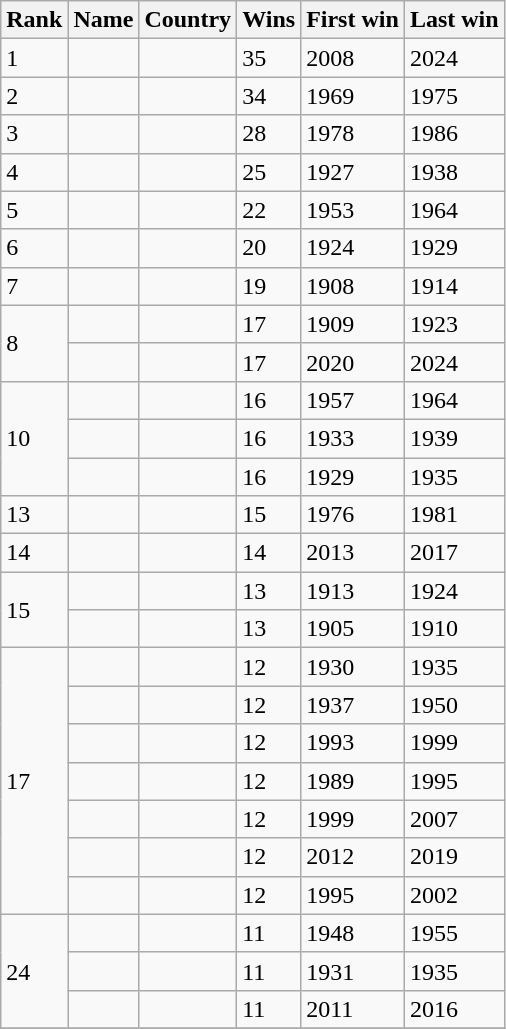<table class="wikitable sortable">
<tr>
<th>Rank</th>
<th>Name</th>
<th>Country </th>
<th>Wins</th>
<th>First win</th>
<th>Last win</th>
</tr>
<tr>
<td rowspan=1>1</td>
<td></td>
<td></td>
<td>35</td>
<td>2008</td>
<td>2024</td>
</tr>
<tr>
<td>2</td>
<td></td>
<td></td>
<td>34</td>
<td>1969</td>
<td>1975</td>
</tr>
<tr>
<td>3</td>
<td></td>
<td></td>
<td>28</td>
<td>1978</td>
<td>1986</td>
</tr>
<tr>
<td>4</td>
<td></td>
<td></td>
<td>25</td>
<td>1927</td>
<td>1938</td>
</tr>
<tr>
<td>5</td>
<td></td>
<td></td>
<td>22</td>
<td>1953</td>
<td>1964</td>
</tr>
<tr>
<td>6</td>
<td></td>
<td></td>
<td>20</td>
<td>1924</td>
<td>1929</td>
</tr>
<tr>
<td>7</td>
<td></td>
<td></td>
<td>19</td>
<td>1908</td>
<td>1914</td>
</tr>
<tr>
<td rowspan="2">8</td>
<td></td>
<td></td>
<td>17</td>
<td>1909</td>
<td>1923</td>
</tr>
<tr>
<td><strong></strong></td>
<td></td>
<td>17</td>
<td>2020</td>
<td>2024</td>
</tr>
<tr>
<td rowspan="3">10</td>
<td></td>
<td></td>
<td>16</td>
<td>1957</td>
<td>1964</td>
</tr>
<tr>
<td></td>
<td></td>
<td>16</td>
<td>1933</td>
<td>1939</td>
</tr>
<tr>
<td></td>
<td></td>
<td>16</td>
<td>1929</td>
<td>1935</td>
</tr>
<tr>
<td>13</td>
<td></td>
<td></td>
<td>15</td>
<td>1976</td>
<td>1981</td>
</tr>
<tr>
<td>14</td>
<td></td>
<td></td>
<td>14</td>
<td>2013</td>
<td>2017</td>
</tr>
<tr>
<td rowspan=2>15</td>
<td></td>
<td></td>
<td>13</td>
<td>1913</td>
<td>1924</td>
</tr>
<tr>
<td></td>
<td></td>
<td>13</td>
<td>1905</td>
<td>1910</td>
</tr>
<tr>
<td rowspan=7>17</td>
<td></td>
<td></td>
<td>12</td>
<td>1930</td>
<td>1935</td>
</tr>
<tr>
<td></td>
<td></td>
<td>12</td>
<td>1937</td>
<td>1950</td>
</tr>
<tr>
<td></td>
<td></td>
<td>12</td>
<td>1993</td>
<td>1999</td>
</tr>
<tr>
<td></td>
<td></td>
<td>12</td>
<td>1989</td>
<td>1995</td>
</tr>
<tr>
<td></td>
<td></td>
<td>12</td>
<td>1999</td>
<td>2007</td>
</tr>
<tr>
<td></td>
<td></td>
<td>12</td>
<td>2012</td>
<td>2019</td>
</tr>
<tr>
<td></td>
<td></td>
<td>12</td>
<td>1995</td>
<td>2002</td>
</tr>
<tr>
<td rowspan=3>24</td>
<td></td>
<td></td>
<td>11</td>
<td>1948</td>
<td>1955</td>
</tr>
<tr>
<td></td>
<td></td>
<td>11</td>
<td>1931</td>
<td>1935</td>
</tr>
<tr>
<td></td>
<td></td>
<td>11</td>
<td>2011</td>
<td>2016</td>
</tr>
<tr>
</tr>
</table>
